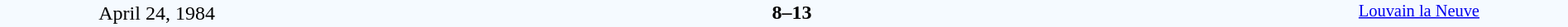<table style="width: 100%; background:#F5FAFF;" cellspacing="0">
<tr>
<td align=center rowspan=3 width=20%>April 24, 1984<br></td>
</tr>
<tr>
<td width=24% align=right></td>
<td align=center width=13%><strong>8–13</strong></td>
<td width=24%></td>
<td style=font-size:85% rowspan=3 valign=top align=center><a href='#'>Louvain la Neuve</a></td>
</tr>
<tr style=font-size:85%>
<td align=right></td>
<td align=center></td>
<td></td>
</tr>
</table>
